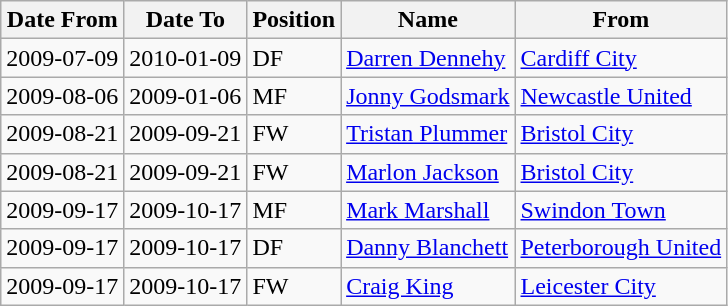<table class="wikitable">
<tr>
<th>Date From</th>
<th>Date To</th>
<th>Position</th>
<th>Name</th>
<th>From</th>
</tr>
<tr>
<td>2009-07-09</td>
<td>2010-01-09</td>
<td>DF</td>
<td> <a href='#'>Darren Dennehy</a></td>
<td><a href='#'>Cardiff City</a></td>
</tr>
<tr>
<td>2009-08-06</td>
<td>2009-01-06</td>
<td>MF</td>
<td> <a href='#'>Jonny Godsmark</a></td>
<td><a href='#'>Newcastle United</a></td>
</tr>
<tr>
<td>2009-08-21</td>
<td>2009-09-21</td>
<td>FW</td>
<td> <a href='#'>Tristan Plummer</a></td>
<td><a href='#'>Bristol City</a></td>
</tr>
<tr>
<td>2009-08-21</td>
<td>2009-09-21</td>
<td>FW</td>
<td> <a href='#'>Marlon Jackson</a></td>
<td><a href='#'>Bristol City</a></td>
</tr>
<tr>
<td>2009-09-17</td>
<td>2009-10-17</td>
<td>MF</td>
<td> <a href='#'>Mark Marshall</a></td>
<td><a href='#'>Swindon Town</a></td>
</tr>
<tr>
<td>2009-09-17</td>
<td>2009-10-17</td>
<td>DF</td>
<td> <a href='#'>Danny Blanchett</a></td>
<td><a href='#'>Peterborough United</a></td>
</tr>
<tr>
<td>2009-09-17</td>
<td>2009-10-17</td>
<td>FW</td>
<td> <a href='#'>Craig King</a></td>
<td><a href='#'>Leicester City</a></td>
</tr>
</table>
